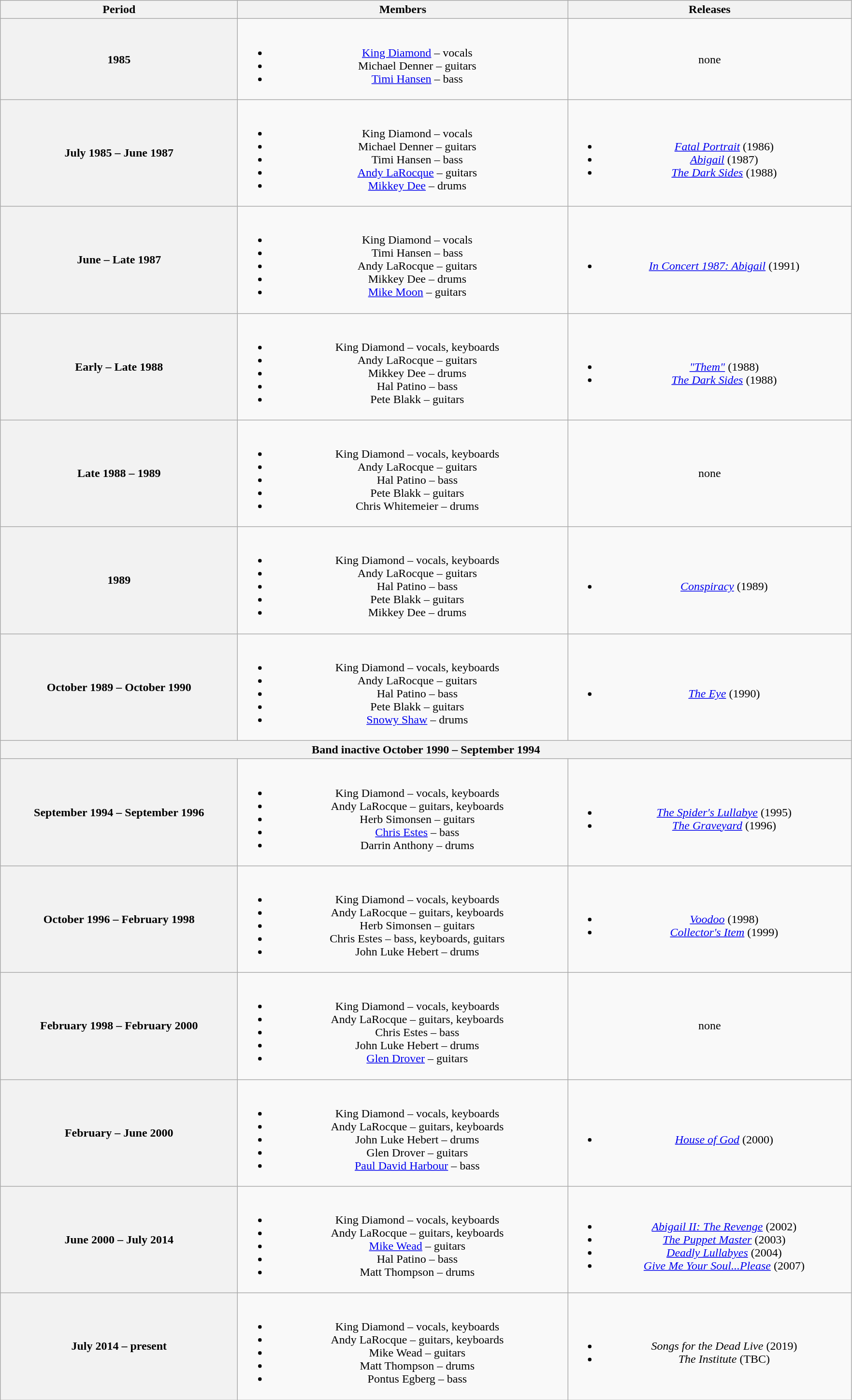<table class="wikitable plainrowheaders" style="text-align:center;">
<tr>
<th scope="col" style="width:20em;">Period</th>
<th scope="col" style="width:28em;">Members</th>
<th scope="col" style="width:24em;">Releases</th>
</tr>
<tr>
<th>1985</th>
<td><br><ul><li><a href='#'>King Diamond</a> – vocals</li><li>Michael Denner – guitars</li><li><a href='#'>Timi Hansen</a> – bass</li></ul></td>
<td>none </td>
</tr>
<tr>
<th>July 1985 – June 1987</th>
<td><br><ul><li>King Diamond – vocals</li><li>Michael Denner – guitars</li><li>Timi Hansen – bass</li><li><a href='#'>Andy LaRocque</a> – guitars</li><li><a href='#'>Mikkey Dee</a> – drums</li></ul></td>
<td><br><ul><li><em><a href='#'>Fatal Portrait</a></em> (1986)</li><li><em><a href='#'>Abigail</a></em> (1987)</li><li><em><a href='#'>The Dark Sides</a></em> (1988)</li></ul></td>
</tr>
<tr>
<th>June – Late 1987</th>
<td><br><ul><li>King Diamond – vocals</li><li>Timi Hansen – bass</li><li>Andy LaRocque – guitars</li><li>Mikkey Dee – drums</li><li><a href='#'>Mike Moon</a> – guitars</li></ul></td>
<td><br><ul><li><em><a href='#'>In Concert 1987: Abigail</a></em> (1991)</li></ul></td>
</tr>
<tr>
<th>Early – Late 1988</th>
<td><br><ul><li>King Diamond – vocals, keyboards</li><li>Andy LaRocque – guitars</li><li>Mikkey Dee – drums</li><li>Hal Patino – bass</li><li>Pete Blakk – guitars</li></ul></td>
<td><br><ul><li><em><a href='#'>"Them"</a></em> (1988)</li><li><em><a href='#'>The Dark Sides</a></em> (1988)</li></ul></td>
</tr>
<tr>
<th>Late 1988 – 1989</th>
<td><br><ul><li>King Diamond – vocals, keyboards</li><li>Andy LaRocque – guitars</li><li>Hal Patino – bass</li><li>Pete Blakk – guitars</li><li>Chris Whitemeier – drums</li></ul></td>
<td>none </td>
</tr>
<tr>
<th>1989</th>
<td><br><ul><li>King Diamond – vocals, keyboards</li><li>Andy LaRocque – guitars</li><li>Hal Patino – bass</li><li>Pete Blakk – guitars</li><li>Mikkey Dee – drums </li></ul></td>
<td><br><ul><li><em><a href='#'>Conspiracy</a></em> (1989)</li></ul></td>
</tr>
<tr>
<th>October 1989 – October 1990</th>
<td><br><ul><li>King Diamond – vocals, keyboards</li><li>Andy LaRocque – guitars</li><li>Hal Patino – bass</li><li>Pete Blakk – guitars</li><li><a href='#'>Snowy Shaw</a> – drums</li></ul></td>
<td><br><ul><li><em><a href='#'>The Eye</a></em> (1990)</li></ul></td>
</tr>
<tr>
<th colspan="3">Band inactive October 1990 – September 1994</th>
</tr>
<tr>
<th>September 1994 – September 1996</th>
<td><br><ul><li>King Diamond – vocals, keyboards</li><li>Andy LaRocque – guitars, keyboards</li><li>Herb Simonsen – guitars</li><li><a href='#'>Chris Estes</a> – bass</li><li>Darrin Anthony – drums</li></ul></td>
<td><br><ul><li><em><a href='#'>The Spider's Lullabye</a></em> (1995)</li><li><em><a href='#'>The Graveyard</a></em> (1996)</li></ul></td>
</tr>
<tr>
<th>October 1996 – February 1998</th>
<td><br><ul><li>King Diamond – vocals, keyboards</li><li>Andy LaRocque – guitars, keyboards</li><li>Herb Simonsen – guitars</li><li>Chris Estes – bass, keyboards, guitars</li><li>John Luke Hebert – drums</li></ul></td>
<td><br><ul><li><em><a href='#'>Voodoo</a></em> (1998)</li><li><em><a href='#'>Collector's Item</a></em> (1999)</li></ul></td>
</tr>
<tr>
<th>February 1998 – February 2000</th>
<td><br><ul><li>King Diamond – vocals, keyboards</li><li>Andy LaRocque – guitars, keyboards</li><li>Chris Estes – bass</li><li>John Luke Hebert – drums</li><li><a href='#'>Glen Drover</a> – guitars</li></ul></td>
<td>none </td>
</tr>
<tr>
<th>February – June 2000</th>
<td><br><ul><li>King Diamond – vocals, keyboards</li><li>Andy LaRocque – guitars, keyboards</li><li>John Luke Hebert – drums</li><li>Glen Drover – guitars</li><li><a href='#'>Paul David Harbour</a> – bass</li></ul></td>
<td><br><ul><li><em><a href='#'>House of God</a></em> (2000)</li></ul></td>
</tr>
<tr>
<th>June 2000 – July 2014</th>
<td><br><ul><li>King Diamond – vocals, keyboards</li><li>Andy LaRocque – guitars, keyboards</li><li><a href='#'>Mike Wead</a> – guitars</li><li>Hal Patino – bass</li><li>Matt Thompson – drums</li></ul></td>
<td><br><ul><li><em><a href='#'>Abigail II: The Revenge</a></em> (2002)</li><li><em><a href='#'>The Puppet Master</a></em> (2003)</li><li><em><a href='#'>Deadly Lullabyes</a></em> (2004)</li><li><em><a href='#'>Give Me Your Soul...Please</a></em> (2007)</li></ul></td>
</tr>
<tr>
<th>July 2014 – present</th>
<td><br><ul><li>King Diamond – vocals, keyboards</li><li>Andy LaRocque – guitars, keyboards</li><li>Mike Wead – guitars</li><li>Matt Thompson – drums</li><li>Pontus Egberg – bass</li></ul></td>
<td><br><ul><li><em>Songs for the Dead Live</em> (2019)</li><li><em>The Institute</em> (TBC)</li></ul></td>
</tr>
</table>
